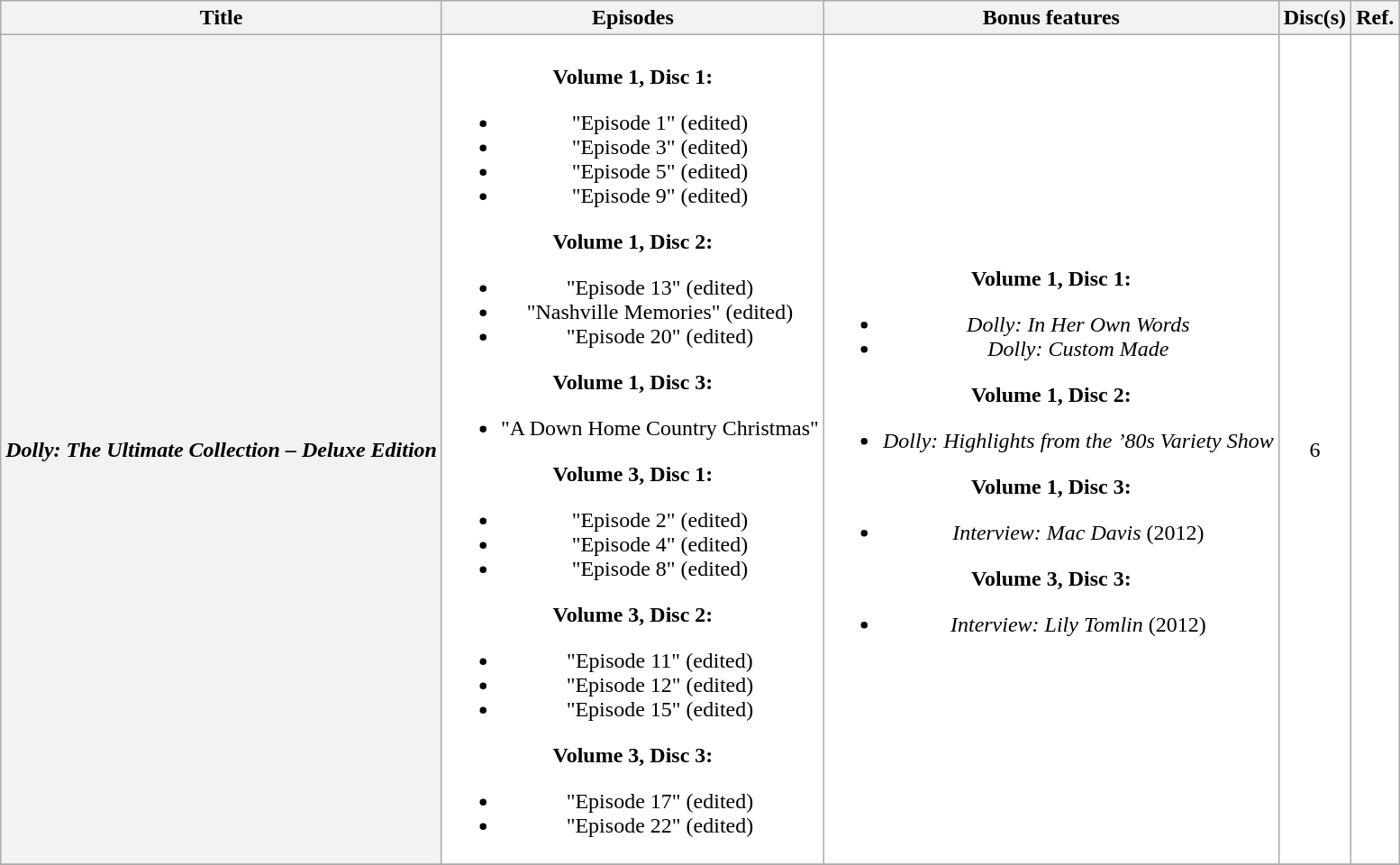<table class="wikitable" style="text-align:center; background:#fff;">
<tr>
<th>Title</th>
<th>Episodes</th>
<th>Bonus features</th>
<th>Disc(s)</th>
<th>Ref.</th>
</tr>
<tr>
<th scope = "row"><em>Dolly: The Ultimate Collection – Deluxe Edition</em></th>
<td><br><strong>Volume 1, Disc 1:</strong><ul><li>"Episode 1" (edited)</li><li>"Episode 3" (edited)</li><li>"Episode 5" (edited)</li><li>"Episode 9" (edited)</li></ul><strong>Volume 1, Disc 2:</strong><ul><li>"Episode 13" (edited)</li><li>"Nashville Memories" (edited)</li><li>"Episode 20" (edited)</li></ul><strong>Volume 1, Disc 3:</strong><ul><li>"A Down Home Country Christmas"</li></ul><strong>Volume 3, Disc 1:</strong><ul><li>"Episode 2" (edited)</li><li>"Episode 4" (edited)</li><li>"Episode 8" (edited)</li></ul><strong>Volume 3, Disc 2:</strong><ul><li>"Episode 11" (edited)</li><li>"Episode 12" (edited)</li><li>"Episode 15" (edited)</li></ul><strong>Volume 3, Disc 3:</strong><ul><li>"Episode 17" (edited)</li><li>"Episode 22" (edited)</li></ul></td>
<td><br><strong>Volume 1, Disc 1:</strong><ul><li><em>Dolly: In Her Own Words </em></li><li><em>Dolly: Custom Made</em></li></ul><strong>Volume 1, Disc 2:</strong><ul><li><em>Dolly: Highlights from the ’80s Variety Show</em></li></ul><strong>Volume 1, Disc 3:</strong><ul><li><em>Interview: Mac Davis</em> (2012)</li></ul><strong>Volume 3, Disc 3:</strong><ul><li><em>Interview: Lily Tomlin</em> (2012)</li></ul></td>
<td>6</td>
<td></td>
</tr>
<tr>
</tr>
</table>
